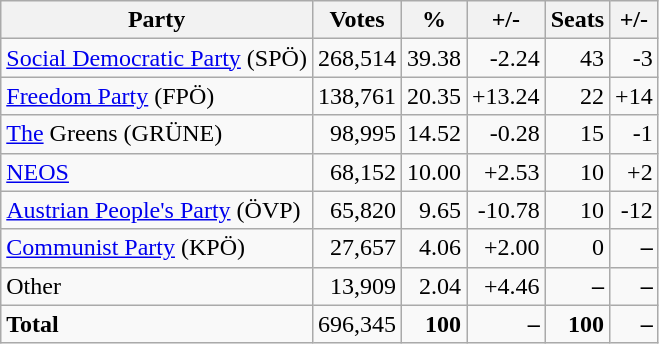<table class="wikitable zebra" style="text-align:right">
<tr>
<th>Party</th>
<th>Votes</th>
<th>%</th>
<th>+/-</th>
<th>Seats</th>
<th>+/-</th>
</tr>
<tr>
<td style="text-align:left"><a href='#'>Social Democratic Party</a> (SPÖ)</td>
<td>268,514</td>
<td>39.38</td>
<td>-2.24</td>
<td>43</td>
<td>-3</td>
</tr>
<tr>
<td style="text-align:left"><a href='#'>Freedom Party</a> (FPÖ)</td>
<td>138,761</td>
<td>20.35</td>
<td>+13.24</td>
<td>22</td>
<td>+14</td>
</tr>
<tr>
<td style="text-align:left"><a href='#'>The</a> Greens (GRÜNE)</td>
<td>98,995</td>
<td>14.52</td>
<td>-0.28</td>
<td>15</td>
<td>-1</td>
</tr>
<tr>
<td style="text-align:left"><a href='#'>NEOS</a></td>
<td>68,152</td>
<td>10.00</td>
<td>+2.53</td>
<td>10</td>
<td>+2</td>
</tr>
<tr>
<td style="text-align:left"><a href='#'>Austrian People's Party</a> (ÖVP)</td>
<td>65,820</td>
<td>9.65</td>
<td>-10.78</td>
<td>10</td>
<td>-12</td>
</tr>
<tr>
<td style="text-align: left;"><a href='#'>Communist Party</a> (KPÖ)</td>
<td>27,657</td>
<td>4.06</td>
<td>+2.00</td>
<td>0</td>
<td><strong>–</strong></td>
</tr>
<tr>
<td style="text-align: left;">Other</td>
<td>13,909</td>
<td>2.04</td>
<td>+4.46</td>
<td><strong>–</strong></td>
<td><strong>–</strong></td>
</tr>
<tr>
<td style="text-align:left"><strong>Total</strong></td>
<td>696,345</td>
<td><strong>100</strong></td>
<td><strong>–</strong></td>
<td><strong>100</strong></td>
<td><strong>–</strong></td>
</tr>
</table>
